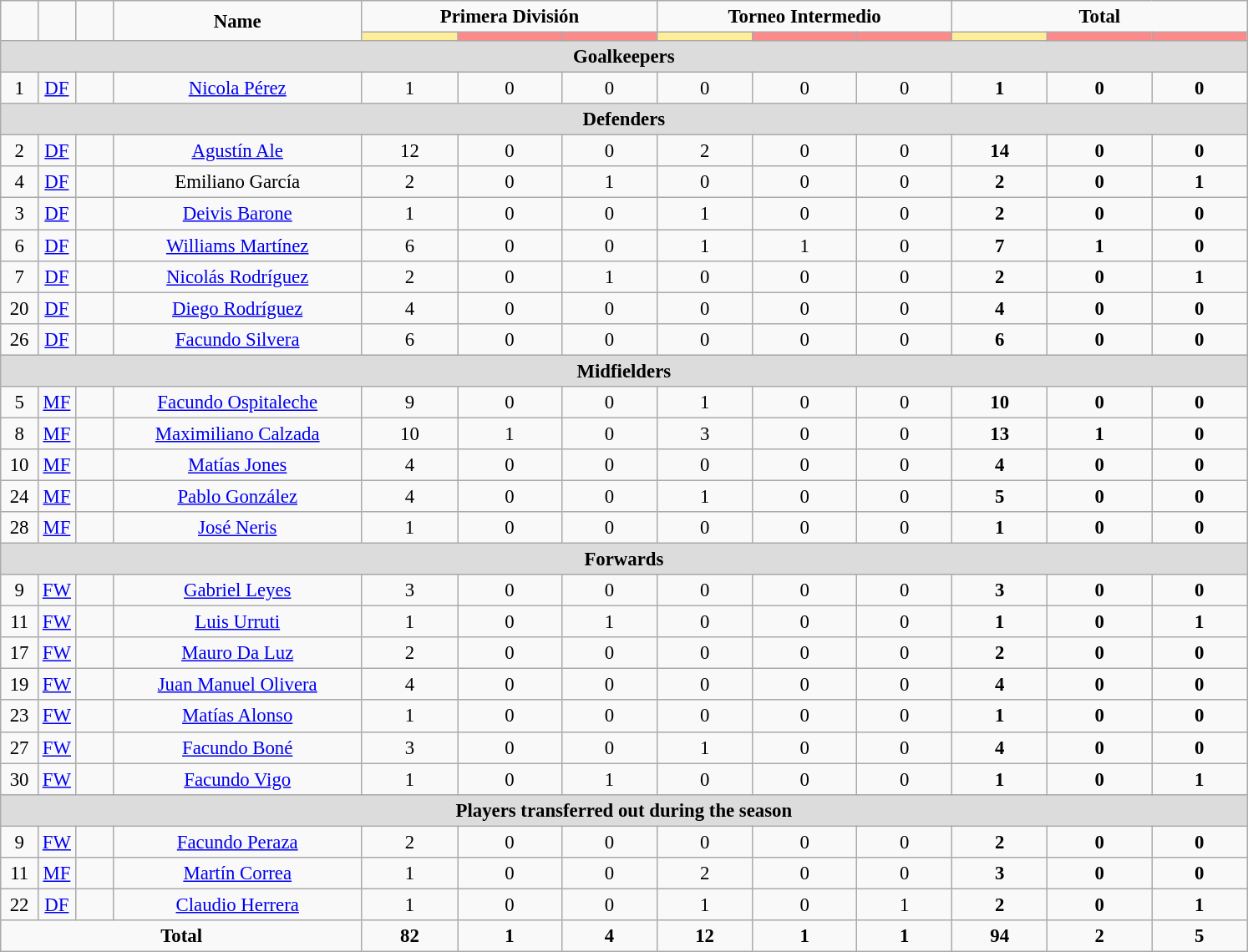<table class="wikitable" style="font-size: 95%; text-align: center;">
<tr>
<td rowspan="2"  style="width:3%; text-align:center;"><strong></strong></td>
<td rowspan="2"  style="width:3%; text-align:center;"><strong></strong></td>
<td rowspan="2"  style="width:3%; text-align:center;"><strong></strong></td>
<td rowspan="2"  style="width:20%; text-align:center;"><strong>Name</strong></td>
<td colspan="3" style="text-align:center;"><strong>Primera División</strong></td>
<td colspan="3" style="text-align:center;"><strong>Torneo Intermedio</strong></td>
<td colspan="3" style="text-align:center;"><strong>Total</strong></td>
</tr>
<tr>
<th style="width:25px; background:#fe9;"></th>
<th style="width:28px; background:#ff8888;"></th>
<th style="width:25px; background:#ff8888;"></th>
<th style="width:25px; background:#fe9;"></th>
<th style="width:28px; background:#ff8888;"></th>
<th style="width:25px; background:#ff8888;"></th>
<th style="width:25px; background:#fe9;"></th>
<th style="width:28px; background:#ff8888;"></th>
<th style="width:25px; background:#ff8888;"></th>
</tr>
<tr>
<th colspan="19" style="background:#dcdcdc; text-align:center">Goalkeepers</th>
</tr>
<tr>
<td>1</td>
<td><a href='#'>DF</a></td>
<td></td>
<td><a href='#'>Nicola Pérez</a></td>
<td>1</td>
<td>0</td>
<td>0</td>
<td>0</td>
<td>0</td>
<td>0</td>
<td><strong>1</strong></td>
<td><strong>0</strong></td>
<td><strong>0</strong></td>
</tr>
<tr>
<th colspan="19" style="background:#dcdcdc; text-align:center">Defenders</th>
</tr>
<tr>
<td>2</td>
<td><a href='#'>DF</a></td>
<td></td>
<td><a href='#'>Agustín Ale</a></td>
<td>12</td>
<td>0</td>
<td>0</td>
<td>2</td>
<td>0</td>
<td>0</td>
<td><strong>14</strong></td>
<td><strong>0</strong></td>
<td><strong>0</strong></td>
</tr>
<tr>
<td>4</td>
<td><a href='#'>DF</a></td>
<td></td>
<td>Emiliano García</td>
<td>2</td>
<td>0</td>
<td>1</td>
<td>0</td>
<td>0</td>
<td>0</td>
<td><strong>2</strong></td>
<td><strong>0</strong></td>
<td><strong>1</strong></td>
</tr>
<tr>
<td>3</td>
<td><a href='#'>DF</a></td>
<td></td>
<td><a href='#'>Deivis Barone</a></td>
<td>1</td>
<td>0</td>
<td>0</td>
<td>1</td>
<td>0</td>
<td>0</td>
<td><strong>2</strong></td>
<td><strong>0</strong></td>
<td><strong>0</strong></td>
</tr>
<tr>
<td>6</td>
<td><a href='#'>DF</a></td>
<td></td>
<td><a href='#'>Williams Martínez</a></td>
<td>6</td>
<td>0</td>
<td>0</td>
<td>1</td>
<td>1</td>
<td>0</td>
<td><strong>7</strong></td>
<td><strong>1</strong></td>
<td><strong>0</strong></td>
</tr>
<tr>
<td>7</td>
<td><a href='#'>DF</a></td>
<td></td>
<td><a href='#'>Nicolás Rodríguez</a></td>
<td>2</td>
<td>0</td>
<td>1</td>
<td>0</td>
<td>0</td>
<td>0</td>
<td><strong>2</strong></td>
<td><strong>0</strong></td>
<td><strong>1</strong></td>
</tr>
<tr>
<td>20</td>
<td><a href='#'>DF</a></td>
<td></td>
<td><a href='#'>Diego Rodríguez</a></td>
<td>4</td>
<td>0</td>
<td>0</td>
<td>0</td>
<td>0</td>
<td>0</td>
<td><strong>4</strong></td>
<td><strong>0</strong></td>
<td><strong>0</strong></td>
</tr>
<tr>
<td>26</td>
<td><a href='#'>DF</a></td>
<td></td>
<td><a href='#'>Facundo Silvera</a></td>
<td>6</td>
<td>0</td>
<td>0</td>
<td>0</td>
<td>0</td>
<td>0</td>
<td><strong>6</strong></td>
<td><strong>0</strong></td>
<td><strong>0</strong></td>
</tr>
<tr>
<th colspan="19" style="background:#dcdcdc; text-align:center">Midfielders</th>
</tr>
<tr>
<td>5</td>
<td><a href='#'>MF</a></td>
<td></td>
<td><a href='#'>Facundo Ospitaleche</a></td>
<td>9</td>
<td>0</td>
<td>0</td>
<td>1</td>
<td>0</td>
<td>0</td>
<td><strong>10</strong></td>
<td><strong>0</strong></td>
<td><strong>0</strong></td>
</tr>
<tr>
<td>8</td>
<td><a href='#'>MF</a></td>
<td></td>
<td><a href='#'>Maximiliano Calzada</a></td>
<td>10</td>
<td>1</td>
<td>0</td>
<td>3</td>
<td>0</td>
<td>0</td>
<td><strong>13</strong></td>
<td><strong>1</strong></td>
<td><strong>0</strong></td>
</tr>
<tr>
<td>10</td>
<td><a href='#'>MF</a></td>
<td></td>
<td><a href='#'>Matías Jones</a></td>
<td>4</td>
<td>0</td>
<td>0</td>
<td>0</td>
<td>0</td>
<td>0</td>
<td><strong>4</strong></td>
<td><strong>0</strong></td>
<td><strong>0</strong></td>
</tr>
<tr>
<td>24</td>
<td><a href='#'>MF</a></td>
<td></td>
<td><a href='#'>Pablo González</a></td>
<td>4</td>
<td>0</td>
<td>0</td>
<td>1</td>
<td>0</td>
<td>0</td>
<td><strong>5</strong></td>
<td><strong>0</strong></td>
<td><strong>0</strong></td>
</tr>
<tr>
<td>28</td>
<td><a href='#'>MF</a></td>
<td></td>
<td><a href='#'>José Neris</a></td>
<td>1</td>
<td>0</td>
<td>0</td>
<td>0</td>
<td>0</td>
<td>0</td>
<td><strong>1</strong></td>
<td><strong>0</strong></td>
<td><strong>0</strong></td>
</tr>
<tr>
<th colspan="19" style="background:#dcdcdc; text-align:center">Forwards</th>
</tr>
<tr>
<td>9</td>
<td><a href='#'>FW</a></td>
<td></td>
<td><a href='#'>Gabriel Leyes</a></td>
<td>3</td>
<td>0</td>
<td>0</td>
<td>0</td>
<td>0</td>
<td>0</td>
<td><strong>3</strong></td>
<td><strong>0</strong></td>
<td><strong>0</strong></td>
</tr>
<tr>
<td>11</td>
<td><a href='#'>FW</a></td>
<td></td>
<td><a href='#'>Luis Urruti</a></td>
<td>1</td>
<td>0</td>
<td>1</td>
<td>0</td>
<td>0</td>
<td>0</td>
<td><strong>1</strong></td>
<td><strong>0</strong></td>
<td><strong>1</strong></td>
</tr>
<tr>
<td>17</td>
<td><a href='#'>FW</a></td>
<td></td>
<td><a href='#'>Mauro Da Luz</a></td>
<td>2</td>
<td>0</td>
<td>0</td>
<td>0</td>
<td>0</td>
<td>0</td>
<td><strong>2</strong></td>
<td><strong>0</strong></td>
<td><strong>0</strong></td>
</tr>
<tr>
<td>19</td>
<td><a href='#'>FW</a></td>
<td></td>
<td><a href='#'>Juan Manuel Olivera</a></td>
<td>4</td>
<td>0</td>
<td>0</td>
<td>0</td>
<td>0</td>
<td>0</td>
<td><strong>4</strong></td>
<td><strong>0</strong></td>
<td><strong>0</strong></td>
</tr>
<tr>
<td>23</td>
<td><a href='#'>FW</a></td>
<td></td>
<td><a href='#'>Matías Alonso</a></td>
<td>1</td>
<td>0</td>
<td>0</td>
<td>0</td>
<td>0</td>
<td>0</td>
<td><strong>1</strong></td>
<td><strong>0</strong></td>
<td><strong>0</strong></td>
</tr>
<tr>
<td>27</td>
<td><a href='#'>FW</a></td>
<td></td>
<td><a href='#'>Facundo Boné</a></td>
<td>3</td>
<td>0</td>
<td>0</td>
<td>1</td>
<td>0</td>
<td>0</td>
<td><strong>4</strong></td>
<td><strong>0</strong></td>
<td><strong>0</strong></td>
</tr>
<tr>
<td>30</td>
<td><a href='#'>FW</a></td>
<td></td>
<td><a href='#'>Facundo Vigo</a></td>
<td>1</td>
<td>0</td>
<td>1</td>
<td>0</td>
<td>0</td>
<td>0</td>
<td><strong>1</strong></td>
<td><strong>0</strong></td>
<td><strong>1</strong></td>
</tr>
<tr>
<th colspan="19" style="background:#dcdcdc; text-align:center">Players transferred out during the season</th>
</tr>
<tr>
<td>9</td>
<td><a href='#'>FW</a></td>
<td></td>
<td><a href='#'>Facundo Peraza</a></td>
<td>2</td>
<td>0</td>
<td>0</td>
<td>0</td>
<td>0</td>
<td>0</td>
<td><strong>2</strong></td>
<td><strong>0</strong></td>
<td><strong>0</strong></td>
</tr>
<tr>
<td>11</td>
<td><a href='#'>MF</a></td>
<td></td>
<td><a href='#'>Martín Correa</a></td>
<td>1</td>
<td>0</td>
<td>0</td>
<td>2</td>
<td>0</td>
<td>0</td>
<td><strong>3</strong></td>
<td><strong>0</strong></td>
<td><strong>0</strong></td>
</tr>
<tr>
<td>22</td>
<td><a href='#'>DF</a></td>
<td></td>
<td><a href='#'>Claudio Herrera</a></td>
<td>1</td>
<td>0</td>
<td>0</td>
<td>1</td>
<td>0</td>
<td>1</td>
<td><strong>2</strong></td>
<td><strong>0</strong></td>
<td><strong>1</strong></td>
</tr>
<tr>
<td colspan=4><strong>Total</strong></td>
<td><strong>82</strong></td>
<td><strong>1</strong></td>
<td><strong>4</strong></td>
<td><strong>12</strong></td>
<td><strong>1</strong></td>
<td><strong>1</strong></td>
<td><strong>94</strong></td>
<td><strong>2</strong></td>
<td><strong>5</strong></td>
</tr>
</table>
